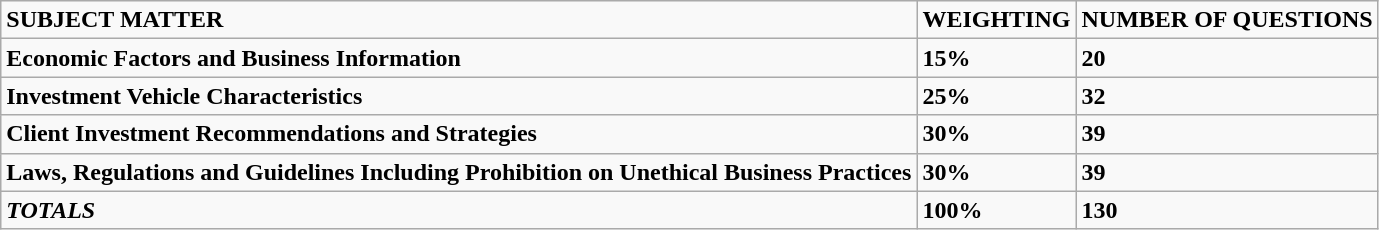<table class="wikitable">
<tr>
<td><strong>SUBJECT MATTER</strong></td>
<td><strong>WEIGHTING</strong></td>
<td><strong>NUMBER OF QUESTIONS</strong></td>
</tr>
<tr>
<td><strong>Economic Factors and Business Information</strong></td>
<td><strong>15%</strong></td>
<td><strong>20</strong></td>
</tr>
<tr>
<td><strong>Investment Vehicle Characteristics</strong></td>
<td><strong>25%</strong></td>
<td><strong>32</strong></td>
</tr>
<tr>
<td><strong>Client Investment Recommendations and Strategies</strong></td>
<td><strong>30%</strong></td>
<td><strong>39</strong></td>
</tr>
<tr>
<td><strong>Laws, Regulations and Guidelines Including Prohibition on Unethical Business Practices</strong></td>
<td><strong>30%</strong></td>
<td><strong>39</strong></td>
</tr>
<tr>
<td><strong><em>TOTALS</em></strong></td>
<td><strong>100%</strong></td>
<td><strong>130</strong></td>
</tr>
</table>
